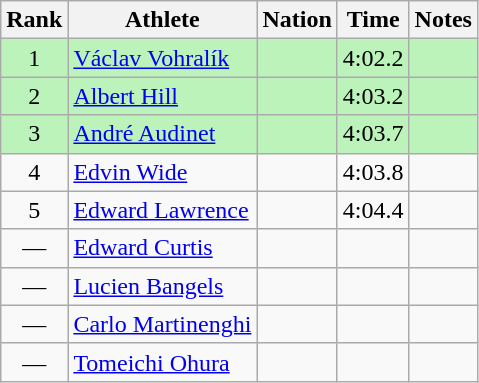<table class="wikitable sortable" style="text-align:center">
<tr>
<th>Rank</th>
<th>Athlete</th>
<th>Nation</th>
<th>Time</th>
<th>Notes</th>
</tr>
<tr bgcolor=bbf3bb>
<td>1</td>
<td align=left><a href='#'>Václav Vohralík</a></td>
<td align=left></td>
<td>4:02.2</td>
<td></td>
</tr>
<tr bgcolor=bbf3bb>
<td>2</td>
<td align=left><a href='#'>Albert Hill</a></td>
<td align=left></td>
<td>4:03.2</td>
<td></td>
</tr>
<tr bgcolor=bbf3bb>
<td>3</td>
<td align=left><a href='#'>André Audinet</a></td>
<td align=left></td>
<td>4:03.7</td>
<td></td>
</tr>
<tr>
<td>4</td>
<td align=left><a href='#'>Edvin Wide</a></td>
<td align=left></td>
<td>4:03.8</td>
<td></td>
</tr>
<tr>
<td>5</td>
<td align=left><a href='#'>Edward Lawrence</a></td>
<td align=left></td>
<td>4:04.4</td>
<td></td>
</tr>
<tr>
<td>—</td>
<td align=left><a href='#'>Edward Curtis</a></td>
<td align=left></td>
<td></td>
<td></td>
</tr>
<tr>
<td>—</td>
<td align=left><a href='#'>Lucien Bangels</a></td>
<td align=left></td>
<td></td>
<td></td>
</tr>
<tr>
<td>—</td>
<td align=left><a href='#'>Carlo Martinenghi</a></td>
<td align=left></td>
<td></td>
<td></td>
</tr>
<tr>
<td>—</td>
<td align=left><a href='#'>Tomeichi Ohura</a></td>
<td align=left></td>
<td></td>
<td></td>
</tr>
</table>
